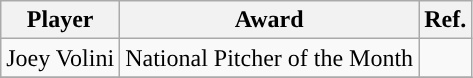<table class="wikitable" style="text-align:center;">
<tr>
<th>Player</th>
<th>Award</th>
<th>Ref.</th>
</tr>
<tr>
<td>Joey Volini</td>
<td>National Pitcher of the Month</td>
<td></td>
</tr>
<tr>
</tr>
</table>
